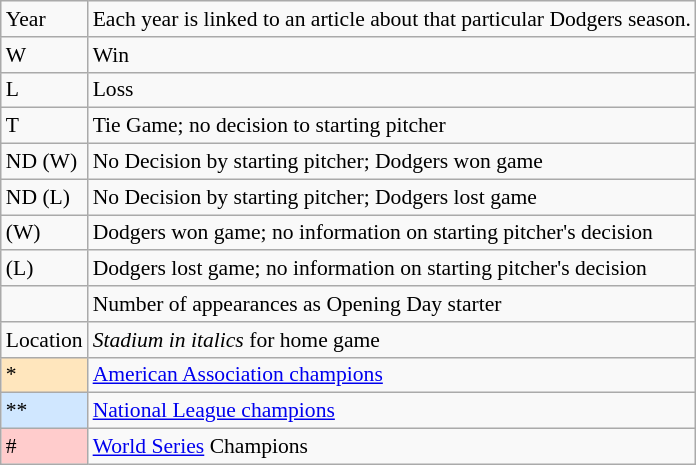<table class="wikitable" style="font-size:90%;">
<tr>
<td>Year</td>
<td>Each year is linked to an article about that particular Dodgers season.</td>
</tr>
<tr>
<td>W</td>
<td>Win</td>
</tr>
<tr>
<td>L</td>
<td>Loss</td>
</tr>
<tr>
<td>T</td>
<td>Tie Game; no decision to starting pitcher</td>
</tr>
<tr>
<td>ND (W)</td>
<td>No Decision by starting pitcher; Dodgers won game</td>
</tr>
<tr>
<td>ND (L)</td>
<td>No Decision by starting pitcher; Dodgers lost game</td>
</tr>
<tr>
<td>(W)</td>
<td>Dodgers won game; no information on starting pitcher's decision</td>
</tr>
<tr>
<td>(L)</td>
<td>Dodgers lost game; no information on starting pitcher's decision</td>
</tr>
<tr>
<td></td>
<td>Number of appearances as Opening Day starter</td>
</tr>
<tr>
<td>Location</td>
<td><em>Stadium in italics</em> for home game</td>
</tr>
<tr>
<td style="background-color: #FFE6BD">*</td>
<td><a href='#'>American Association champions</a></td>
</tr>
<tr>
<td style="background-color: #D0E7FF">**</td>
<td><a href='#'>National League champions</a></td>
</tr>
<tr>
<td style="background-color: #FFCCCC">#</td>
<td><a href='#'>World Series</a> Champions</td>
</tr>
</table>
